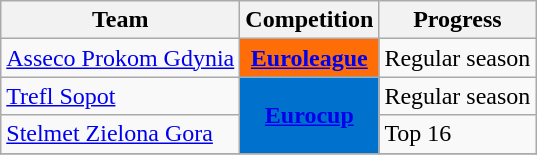<table class="wikitable sortable">
<tr>
<th>Team</th>
<th>Competition</th>
<th>Progress</th>
</tr>
<tr>
<td><a href='#'>Asseco Prokom Gdynia</a></td>
<td rowspan="1" style="background-color:#FF6D09;color:white;text-align:center"><strong><a href='#'><span>Euroleague</span></a></strong></td>
<td>Regular season</td>
</tr>
<tr>
<td><a href='#'>Trefl Sopot</a></td>
<td rowspan="2" style="background-color:#0072CE;color:#D0D3D4;text-align:center"><strong><a href='#'><span>Eurocup</span></a></strong></td>
<td>Regular season</td>
</tr>
<tr>
<td><a href='#'>Stelmet Zielona Gora</a></td>
<td>Top 16</td>
</tr>
<tr>
</tr>
</table>
